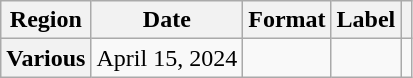<table class="wikitable plainrowheaders">
<tr>
<th scope="col">Region</th>
<th scope="col">Date</th>
<th scope="col">Format</th>
<th scope="col">Label</th>
<th></th>
</tr>
<tr>
<th scope="row">Various</th>
<td>April 15, 2024</td>
<td></td>
<td></td>
<td></td>
</tr>
</table>
